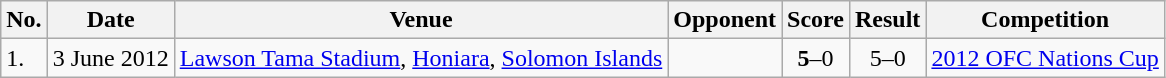<table class="wikitable">
<tr>
<th>No.</th>
<th>Date</th>
<th>Venue</th>
<th>Opponent</th>
<th>Score</th>
<th>Result</th>
<th>Competition</th>
</tr>
<tr>
<td>1.</td>
<td>3 June 2012</td>
<td><a href='#'>Lawson Tama Stadium</a>, <a href='#'>Honiara</a>, <a href='#'>Solomon Islands</a></td>
<td></td>
<td align=center><strong>5</strong>–0</td>
<td align=center>5–0</td>
<td><a href='#'>2012 OFC Nations Cup</a></td>
</tr>
</table>
